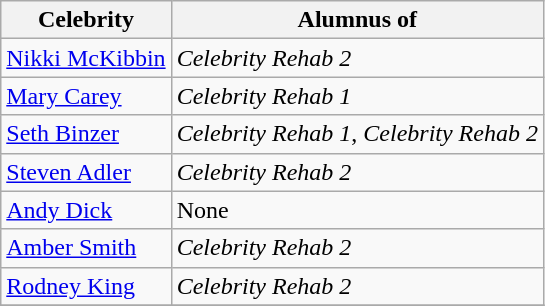<table class="wikitable">
<tr>
<th>Celebrity</th>
<th>Alumnus of</th>
</tr>
<tr>
<td><a href='#'>Nikki McKibbin</a></td>
<td><em>Celebrity Rehab 2</em></td>
</tr>
<tr>
<td><a href='#'>Mary Carey</a></td>
<td><em>Celebrity Rehab 1</em></td>
</tr>
<tr>
<td><a href='#'>Seth Binzer</a></td>
<td><em>Celebrity Rehab 1</em>, <em>Celebrity Rehab 2</em></td>
</tr>
<tr>
<td><a href='#'>Steven Adler</a></td>
<td><em>Celebrity Rehab 2</em></td>
</tr>
<tr>
<td><a href='#'>Andy Dick</a></td>
<td>None</td>
</tr>
<tr>
<td><a href='#'>Amber Smith</a></td>
<td><em>Celebrity Rehab 2</em></td>
</tr>
<tr>
<td><a href='#'>Rodney King</a></td>
<td><em>Celebrity Rehab 2</em></td>
</tr>
<tr>
</tr>
</table>
